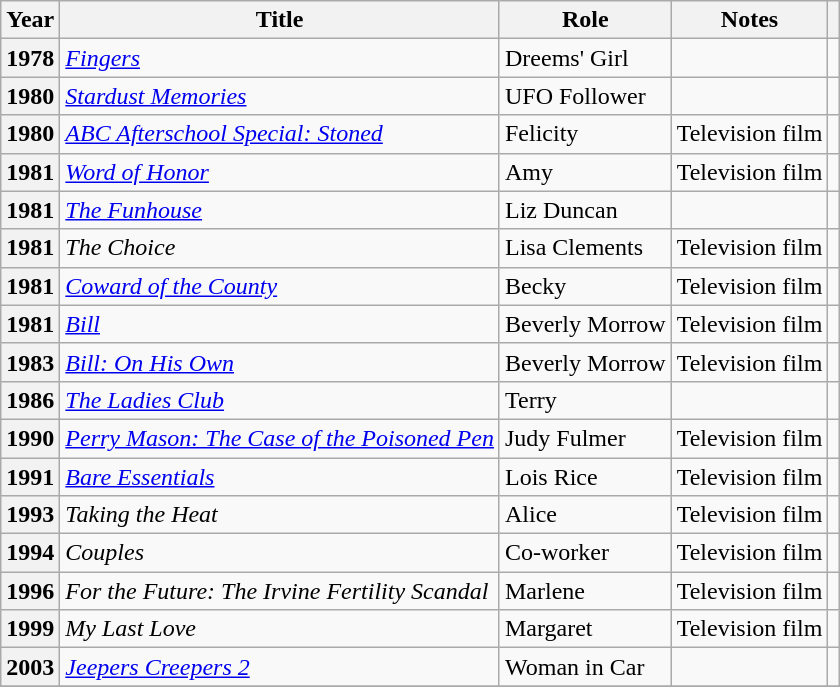<table class="wikitable plainrowheaders sortable" style="margin-right: 0;">
<tr>
<th scope="col">Year</th>
<th scope="col">Title</th>
<th scope="col">Role</th>
<th scope="col" class="unsortable">Notes</th>
<th scope="col" class="unsortable"></th>
</tr>
<tr>
<th scope="row">1978</th>
<td><em><a href='#'>Fingers</a></em></td>
<td>Dreems' Girl</td>
<td></td>
<td style="text-align:center;"></td>
</tr>
<tr>
<th scope="row">1980</th>
<td><em><a href='#'>Stardust Memories</a></em></td>
<td>UFO Follower</td>
<td></td>
<td style="text-align:center;"></td>
</tr>
<tr>
<th scope="row">1980</th>
<td><em><a href='#'>ABC Afterschool Special: Stoned</a></em></td>
<td>Felicity</td>
<td>Television film</td>
<td style="text-align:center;"></td>
</tr>
<tr>
<th scope="row">1981</th>
<td><em><a href='#'>Word of Honor</a></em></td>
<td>Amy</td>
<td>Television film</td>
<td style="text-align:center;"></td>
</tr>
<tr>
<th scope="row">1981</th>
<td><em><a href='#'>The Funhouse</a></em></td>
<td>Liz Duncan</td>
<td></td>
<td style="text-align:center;"></td>
</tr>
<tr>
<th scope="row">1981</th>
<td><em>The Choice</em></td>
<td>Lisa Clements</td>
<td>Television film</td>
<td style="text-align:center;"></td>
</tr>
<tr>
<th scope="row">1981</th>
<td><em><a href='#'>Coward of the County</a></em></td>
<td>Becky</td>
<td>Television film</td>
<td style="text-align:center;"></td>
</tr>
<tr>
<th scope="row">1981</th>
<td><em><a href='#'>Bill</a></em></td>
<td>Beverly Morrow</td>
<td>Television film</td>
<td style="text-align:center;"></td>
</tr>
<tr>
<th scope="row">1983</th>
<td><em><a href='#'>Bill: On His Own</a></em></td>
<td>Beverly Morrow</td>
<td>Television film</td>
<td style="text-align:center;"></td>
</tr>
<tr>
<th scope="row">1986</th>
<td><em><a href='#'>The Ladies Club</a></em></td>
<td>Terry</td>
<td></td>
<td style="text-align:center;"></td>
</tr>
<tr>
<th scope="row">1990</th>
<td><em><a href='#'>Perry Mason: The Case of the Poisoned Pen</a></em></td>
<td>Judy Fulmer</td>
<td>Television film</td>
<td style="text-align:center;"></td>
</tr>
<tr>
<th scope="row">1991</th>
<td><em><a href='#'>Bare Essentials</a></em></td>
<td>Lois Rice</td>
<td>Television film</td>
<td style="text-align:center;"></td>
</tr>
<tr>
<th scope="row">1993</th>
<td><em>Taking the Heat</em></td>
<td>Alice</td>
<td>Television film</td>
<td style="text-align:center;"></td>
</tr>
<tr>
<th scope="row">1994</th>
<td><em>Couples</em></td>
<td>Co-worker</td>
<td>Television film</td>
<td style="text-align:center;"></td>
</tr>
<tr>
<th scope="row">1996</th>
<td><em>For the Future: The Irvine Fertility Scandal</em></td>
<td>Marlene</td>
<td>Television film</td>
<td style="text-align:center;"></td>
</tr>
<tr>
<th scope="row">1999</th>
<td><em>My Last Love</em></td>
<td>Margaret</td>
<td>Television film</td>
<td style="text-align:center;"></td>
</tr>
<tr>
<th scope="row">2003</th>
<td><em><a href='#'>Jeepers Creepers 2</a></em></td>
<td>Woman in Car</td>
<td></td>
<td style="text-align:center;"></td>
</tr>
<tr>
</tr>
</table>
